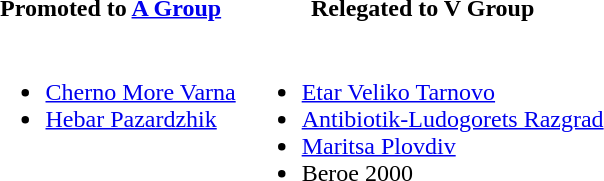<table>
<tr>
<th>  <strong>Promoted to <a href='#'>A Group</a></strong>  </th>
<th>  <strong>Relegated to V Group</strong>  </th>
</tr>
<tr style = "vertical-align: top;">
<td><br><ul><li><a href='#'>Cherno More Varna</a></li><li><a href='#'>Hebar Pazardzhik</a></li></ul></td>
<td><br><ul><li><a href='#'>Etar Veliko Tarnovo</a></li><li><a href='#'>Antibiotik-Ludogorets Razgrad</a></li><li><a href='#'>Maritsa Plovdiv</a></li><li>Beroe 2000</li></ul></td>
</tr>
</table>
